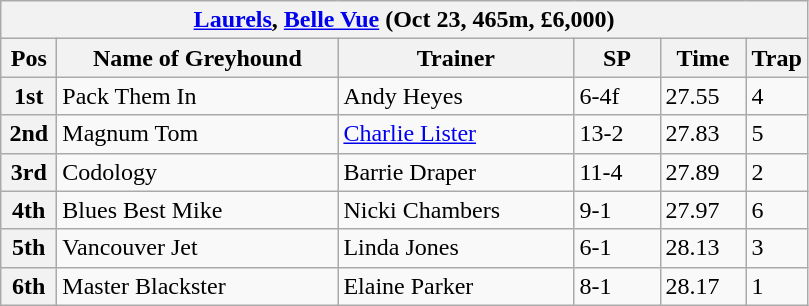<table class="wikitable">
<tr>
<th colspan="6"><a href='#'>Laurels</a>, <a href='#'>Belle Vue</a> (Oct 23, 465m, £6,000)</th>
</tr>
<tr>
<th width=30>Pos</th>
<th width=180>Name of Greyhound</th>
<th width=150>Trainer</th>
<th width=50>SP</th>
<th width=50>Time</th>
<th width=30>Trap</th>
</tr>
<tr>
<th>1st</th>
<td>Pack Them In</td>
<td>Andy Heyes</td>
<td>6-4f</td>
<td>27.55</td>
<td>4</td>
</tr>
<tr>
<th>2nd</th>
<td>Magnum Tom</td>
<td><a href='#'>Charlie Lister</a></td>
<td>13-2</td>
<td>27.83</td>
<td>5</td>
</tr>
<tr>
<th>3rd</th>
<td>Codology</td>
<td>Barrie Draper</td>
<td>11-4</td>
<td>27.89</td>
<td>2</td>
</tr>
<tr>
<th>4th</th>
<td>Blues Best Mike</td>
<td>Nicki Chambers</td>
<td>9-1</td>
<td>27.97</td>
<td>6</td>
</tr>
<tr>
<th>5th</th>
<td>Vancouver Jet</td>
<td>Linda Jones</td>
<td>6-1</td>
<td>28.13</td>
<td>3</td>
</tr>
<tr>
<th>6th</th>
<td>Master Blackster</td>
<td>Elaine Parker</td>
<td>8-1</td>
<td>28.17</td>
<td>1</td>
</tr>
</table>
